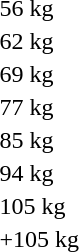<table>
<tr>
<td>56 kg</td>
<td></td>
<td></td>
<td></td>
</tr>
<tr>
<td>62 kg</td>
<td></td>
<td></td>
<td></td>
</tr>
<tr>
<td>69 kg</td>
<td></td>
<td></td>
<td></td>
</tr>
<tr>
<td>77 kg</td>
<td></td>
<td></td>
<td></td>
</tr>
<tr>
<td>85 kg</td>
<td></td>
<td></td>
<td></td>
</tr>
<tr>
<td>94 kg</td>
<td></td>
<td></td>
<td></td>
</tr>
<tr>
<td>105 kg</td>
<td></td>
<td></td>
<td></td>
</tr>
<tr>
<td>+105 kg</td>
<td></td>
<td></td>
<td></td>
</tr>
</table>
